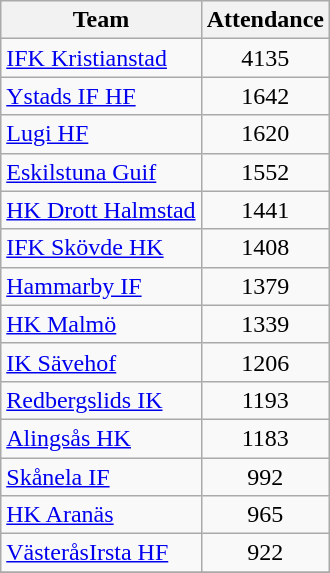<table class="wikitable sortable">
<tr>
<th>Team</th>
<th>Attendance</th>
</tr>
<tr>
<td><a href='#'>IFK Kristianstad</a></td>
<td align=center>4135</td>
</tr>
<tr>
<td><a href='#'>Ystads IF HF</a></td>
<td align=center>1642</td>
</tr>
<tr>
<td><a href='#'>Lugi HF</a></td>
<td align=center>1620</td>
</tr>
<tr>
<td><a href='#'>Eskilstuna Guif</a></td>
<td align=center>1552</td>
</tr>
<tr>
<td><a href='#'>HK Drott Halmstad</a></td>
<td align=center>1441</td>
</tr>
<tr>
<td><a href='#'>IFK Skövde HK</a></td>
<td align=center>1408</td>
</tr>
<tr>
<td><a href='#'>Hammarby IF</a></td>
<td align=center>1379</td>
</tr>
<tr>
<td><a href='#'>HK Malmö</a></td>
<td align=center>1339</td>
</tr>
<tr>
<td><a href='#'>IK Sävehof</a></td>
<td align=center>1206</td>
</tr>
<tr>
<td><a href='#'>Redbergslids IK</a></td>
<td align=center>1193</td>
</tr>
<tr>
<td><a href='#'>Alingsås HK</a></td>
<td align=center>1183</td>
</tr>
<tr>
<td><a href='#'>Skånela IF</a></td>
<td align=center>992</td>
</tr>
<tr>
<td><a href='#'>HK Aranäs</a></td>
<td align=center>965</td>
</tr>
<tr>
<td><a href='#'>VästeråsIrsta HF</a></td>
<td align=center>922</td>
</tr>
<tr>
</tr>
</table>
